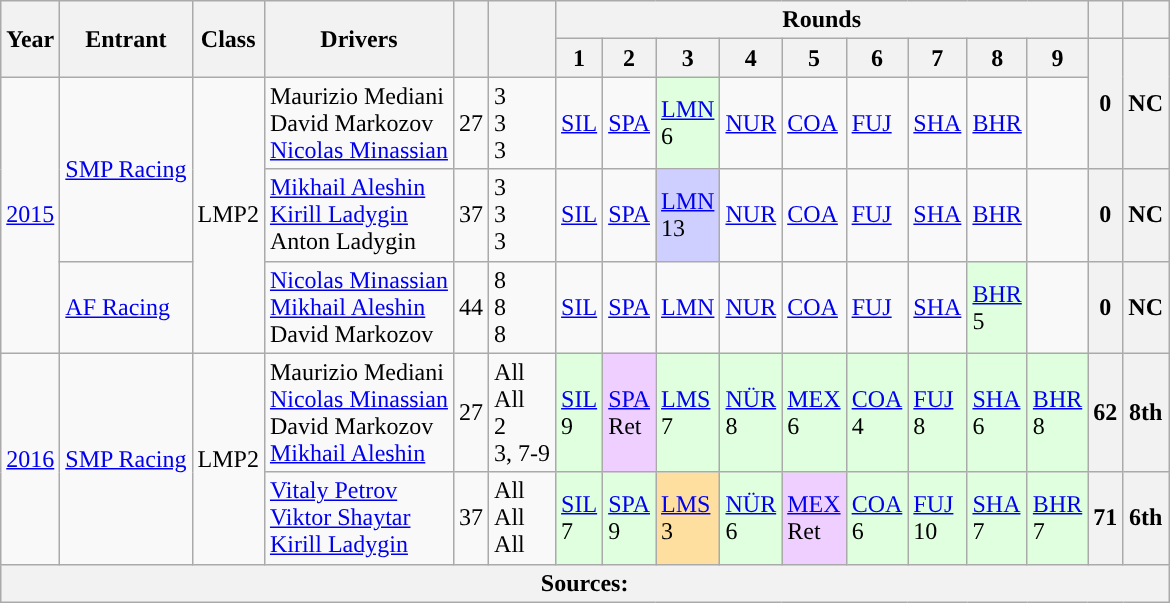<table class="wikitable">
<tr>
<th rowspan="2">Year</th>
<th rowspan="2">Entrant</th>
<th rowspan="2">Class</th>
<th rowspan="2">Drivers</th>
<th rowspan="2"></th>
<th rowspan="2"></th>
<th colspan="9">Rounds</th>
<th></th>
<th></th>
</tr>
<tr>
<th>1</th>
<th>2</th>
<th>3</th>
<th>4</th>
<th>5</th>
<th>6</th>
<th>7</th>
<th>8</th>
<th>9</th>
<th rowspan="2">0</th>
<th rowspan="2">NC</th>
</tr>
<tr>
<td rowspan="3"><a href='#'>2015</a></td>
<td rowspan="2"> <a href='#'>SMP Racing</a></td>
<td rowspan="3">LMP2</td>
<td> Maurizio Mediani<br> David Markozov<br> <a href='#'>Nicolas Minassian</a></td>
<td>27</td>
<td>3<br>3<br>3</td>
<td><a href='#'>SIL</a></td>
<td><a href='#'>SPA</a></td>
<td style="background:#DFFFDF;"><a href='#'>LMN</a><br>6</td>
<td><a href='#'>NUR</a></td>
<td><a href='#'>COA</a></td>
<td><a href='#'>FUJ</a></td>
<td><a href='#'>SHA</a></td>
<td><a href='#'>BHR</a></td>
<td></td>
</tr>
<tr>
<td> <a href='#'>Mikhail Aleshin</a><br> <a href='#'>Kirill Ladygin</a><br> Anton Ladygin</td>
<td>37</td>
<td>3<br>3<br>3</td>
<td><a href='#'>SIL</a></td>
<td><a href='#'>SPA</a></td>
<td style="background:#CFCFFF;”"><a href='#'>LMN</a><br>13</td>
<td><a href='#'>NUR</a></td>
<td><a href='#'>COA</a></td>
<td><a href='#'>FUJ</a></td>
<td><a href='#'>SHA</a></td>
<td><a href='#'>BHR</a></td>
<td></td>
<th>0</th>
<th>NC</th>
</tr>
<tr>
<td> <a href='#'>AF Racing</a></td>
<td> <a href='#'>Nicolas Minassian</a><br> <a href='#'>Mikhail Aleshin</a><br> David Markozov</td>
<td>44</td>
<td>8<br>8<br>8</td>
<td><a href='#'>SIL</a></td>
<td><a href='#'>SPA</a></td>
<td><a href='#'>LMN</a></td>
<td><a href='#'>NUR</a></td>
<td><a href='#'>COA</a></td>
<td><a href='#'>FUJ</a></td>
<td><a href='#'>SHA</a></td>
<td style="background:#DFFFDF;"><a href='#'>BHR</a><br>5</td>
<td></td>
<th>0</th>
<th>NC</th>
</tr>
<tr>
<td rowspan="2"><a href='#'>2016</a></td>
<td rowspan="2"> <a href='#'>SMP Racing</a></td>
<td rowspan="2">LMP2</td>
<td> Maurizio Mediani<br> <a href='#'>Nicolas Minassian</a><br> David Markozov<br> <a href='#'>Mikhail Aleshin</a></td>
<td>27</td>
<td>All<br>All<br>2<br>3, 7-9</td>
<td style="background:#DFFFDF;"><a href='#'>SIL</a><br>9</td>
<td style="background:#EFCFFF;"><a href='#'>SPA</a><br>Ret</td>
<td style="background:#DFFFDF;"><a href='#'>LMS</a><br>7</td>
<td style="background:#DFFFDF;"><a href='#'>NÜR</a><br>8</td>
<td style="background:#DFFFDF;"><a href='#'>MEX</a><br>6</td>
<td style="background:#DFFFDF;"><a href='#'>COA</a><br>4</td>
<td style="background:#DFFFDF;"><a href='#'>FUJ</a><br>8</td>
<td style="background:#DFFFDF;"><a href='#'>SHA</a><br>6</td>
<td style="background:#DFFFDF;"><a href='#'>BHR</a><br>8</td>
<th>62</th>
<th>8th</th>
</tr>
<tr>
<td> <a href='#'>Vitaly Petrov</a><br> <a href='#'>Viktor Shaytar</a><br> <a href='#'>Kirill Ladygin</a></td>
<td>37</td>
<td>All<br>All<br>All</td>
<td style="background:#DFFFDF;"><a href='#'>SIL</a><br>7</td>
<td style="background:#DFFFDF;"><a href='#'>SPA</a><br>9</td>
<td style="background:#FFDF9F;”"><a href='#'>LMS</a><br>3</td>
<td style="background:#DFFFDF;"><a href='#'>NÜR</a><br>6</td>
<td style="background:#EFCFFF;"><a href='#'>MEX</a><br>Ret</td>
<td style="background:#DFFFDF;"><a href='#'>COA</a><br>6</td>
<td style="background:#DFFFDF;"><a href='#'>FUJ</a><br>10</td>
<td style="background:#DFFFDF;"><a href='#'>SHA</a><br>7</td>
<td style="background:#DFFFDF;"><a href='#'>BHR</a><br>7</td>
<th>71</th>
<th>6th</th>
</tr>
<tr>
<th colspan="17">Sources:</th>
</tr>
</table>
